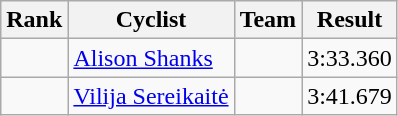<table class="wikitable sortable" style="text-align:center;">
<tr>
<th>Rank</th>
<th class="unsortable">Cyclist</th>
<th>Team</th>
<th>Result</th>
</tr>
<tr>
<td></td>
<td align="left"><a href='#'>Alison Shanks</a></td>
<td align="left"></td>
<td>3:33.360</td>
</tr>
<tr>
<td></td>
<td align="left"><a href='#'>Vilija Sereikaitė</a></td>
<td align="left"></td>
<td>3:41.679</td>
</tr>
</table>
